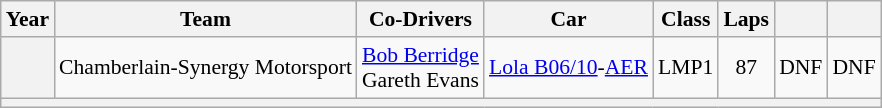<table class="wikitable" style="text-align:center; font-size:90%">
<tr>
<th>Year</th>
<th>Team</th>
<th>Co-Drivers</th>
<th>Car</th>
<th>Class</th>
<th>Laps</th>
<th></th>
<th></th>
</tr>
<tr>
<th></th>
<td align="left" nowrap> Chamberlain-Synergy Motorsport</td>
<td align="left" nowrap> <a href='#'>Bob Berridge</a><br> Gareth Evans</td>
<td align="left" nowrap><a href='#'>Lola B06/10</a>-<a href='#'>AER</a></td>
<td>LMP1</td>
<td>87</td>
<td>DNF</td>
<td>DNF</td>
</tr>
<tr>
<th colspan="8"></th>
</tr>
</table>
